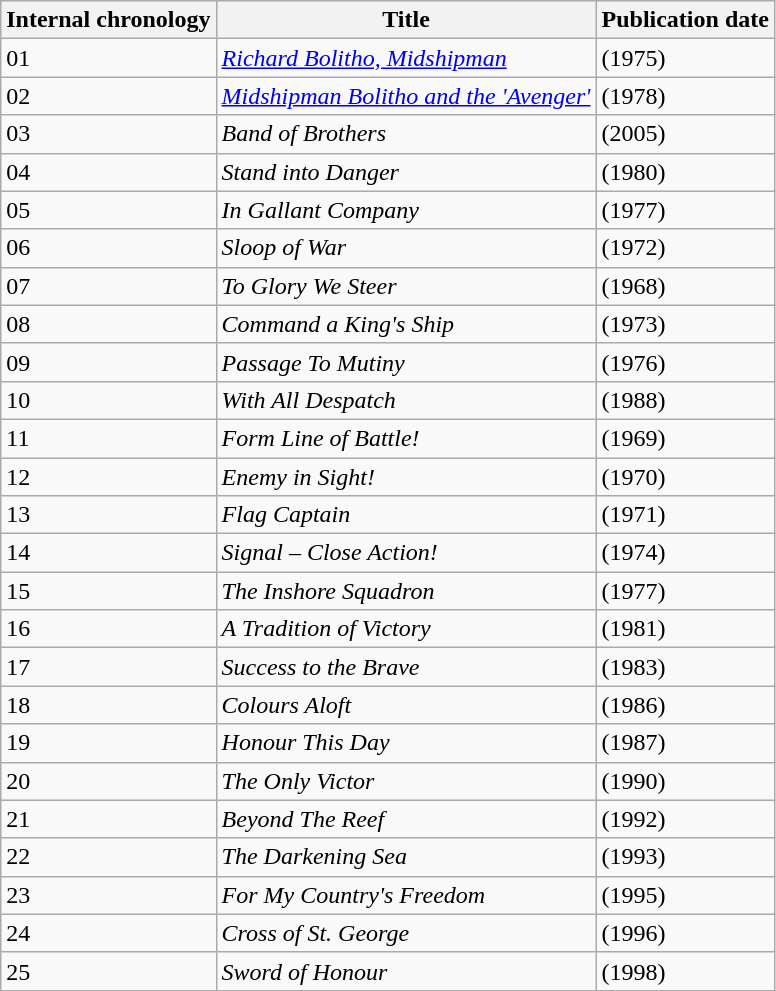<table class="sortable wikitable">
<tr>
<th>Internal chronology</th>
<th>Title</th>
<th>Publication date</th>
</tr>
<tr>
<td>01</td>
<td><em><a href='#'>Richard Bolitho, Midshipman</a></em></td>
<td>(1975)</td>
</tr>
<tr>
<td>02</td>
<td><em><a href='#'>Midshipman Bolitho and the 'Avenger'</a> </em></td>
<td>(1978)</td>
</tr>
<tr>
<td>03</td>
<td><em>Band of Brothers</em></td>
<td>(2005)</td>
</tr>
<tr>
<td>04</td>
<td><em>Stand into Danger</em></td>
<td>(1980)</td>
</tr>
<tr>
<td>05</td>
<td><em>In Gallant Company</em></td>
<td>(1977)</td>
</tr>
<tr>
<td>06</td>
<td><em>Sloop of War</em></td>
<td>(1972)</td>
</tr>
<tr>
<td>07</td>
<td><em>To Glory We Steer</em></td>
<td>(1968)</td>
</tr>
<tr>
<td>08</td>
<td><em>Command a King's Ship</em></td>
<td>(1973)</td>
</tr>
<tr>
<td>09</td>
<td><em>Passage To Mutiny</em></td>
<td>(1976)</td>
</tr>
<tr>
<td>10</td>
<td><em>With All Despatch</em></td>
<td>(1988)</td>
</tr>
<tr>
<td>11</td>
<td><em>Form Line of Battle!</em></td>
<td>(1969)</td>
</tr>
<tr>
<td>12</td>
<td><em>Enemy in Sight!</em></td>
<td>(1970)</td>
</tr>
<tr>
<td>13</td>
<td><em>Flag Captain</em></td>
<td>(1971)</td>
</tr>
<tr>
<td>14</td>
<td><em>Signal – Close Action!</em></td>
<td>(1974)</td>
</tr>
<tr>
<td>15</td>
<td><em>The Inshore Squadron</em></td>
<td>(1977)</td>
</tr>
<tr>
<td>16</td>
<td><em>A Tradition of Victory</em></td>
<td>(1981)</td>
</tr>
<tr>
<td>17</td>
<td><em>Success to the Brave</em></td>
<td>(1983)</td>
</tr>
<tr>
<td>18</td>
<td><em>Colours Aloft</em></td>
<td>(1986)</td>
</tr>
<tr>
<td>19</td>
<td><em>Honour This Day</em></td>
<td>(1987)</td>
</tr>
<tr>
<td>20</td>
<td><em>The Only Victor</em></td>
<td>(1990)</td>
</tr>
<tr>
<td>21</td>
<td><em>Beyond The Reef</em></td>
<td>(1992)</td>
</tr>
<tr>
<td>22</td>
<td><em>The Darkening Sea</em></td>
<td>(1993)</td>
</tr>
<tr>
<td>23</td>
<td><em>For My Country's Freedom</em></td>
<td>(1995)</td>
</tr>
<tr>
<td>24</td>
<td><em>Cross of St. George</em></td>
<td>(1996)</td>
</tr>
<tr>
<td>25</td>
<td><em>Sword of Honour</em></td>
<td>(1998)</td>
</tr>
</table>
